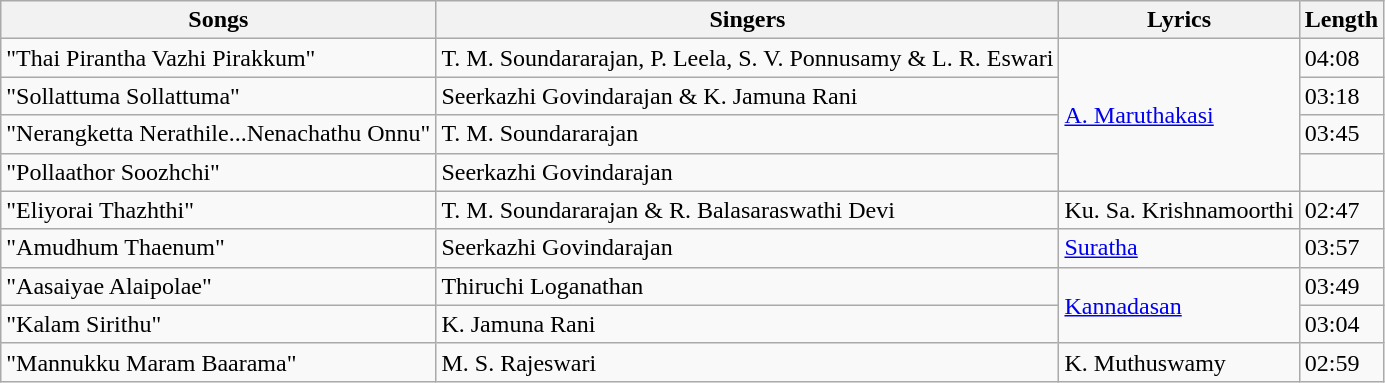<table class="wikitable">
<tr>
<th>Songs</th>
<th>Singers</th>
<th>Lyrics</th>
<th>Length</th>
</tr>
<tr>
<td>"Thai Pirantha Vazhi Pirakkum"</td>
<td>T. M. Soundararajan, P. Leela, S. V. Ponnusamy & L. R. Eswari</td>
<td rowspan=4><a href='#'>A. Maruthakasi</a></td>
<td>04:08</td>
</tr>
<tr>
<td>"Sollattuma Sollattuma"</td>
<td>Seerkazhi Govindarajan & K. Jamuna Rani</td>
<td>03:18</td>
</tr>
<tr>
<td>"Nerangketta Nerathile...Nenachathu Onnu"</td>
<td>T. M. Soundararajan</td>
<td>03:45</td>
</tr>
<tr>
<td>"Pollaathor Soozhchi"</td>
<td>Seerkazhi Govindarajan</td>
<td></td>
</tr>
<tr>
<td>"Eliyorai Thazhthi"</td>
<td>T. M. Soundararajan & R. Balasaraswathi Devi</td>
<td>Ku. Sa. Krishnamoorthi</td>
<td>02:47</td>
</tr>
<tr>
<td>"Amudhum Thaenum"</td>
<td>Seerkazhi Govindarajan</td>
<td><a href='#'>Suratha</a></td>
<td>03:57</td>
</tr>
<tr>
<td>"Aasaiyae Alaipolae"</td>
<td>Thiruchi Loganathan</td>
<td rowspan=2><a href='#'>Kannadasan</a></td>
<td>03:49</td>
</tr>
<tr>
<td>"Kalam Sirithu"</td>
<td>K. Jamuna Rani</td>
<td>03:04</td>
</tr>
<tr>
<td>"Mannukku Maram Baarama"</td>
<td>M. S. Rajeswari</td>
<td>K. Muthuswamy</td>
<td>02:59</td>
</tr>
</table>
